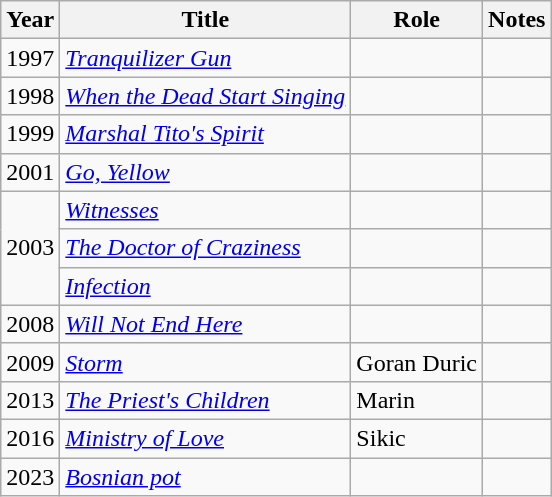<table class="wikitable sortable">
<tr>
<th>Year</th>
<th>Title</th>
<th>Role</th>
<th class="unsortable">Notes</th>
</tr>
<tr>
<td>1997</td>
<td><em><a href='#'>Tranquilizer Gun</a></em></td>
<td></td>
<td></td>
</tr>
<tr>
<td>1998</td>
<td><em><a href='#'>When the Dead Start Singing</a></em></td>
<td></td>
<td></td>
</tr>
<tr>
<td>1999</td>
<td><em><a href='#'>Marshal Tito's Spirit</a></em></td>
<td></td>
<td></td>
</tr>
<tr>
<td>2001</td>
<td><em><a href='#'>Go, Yellow </a></em></td>
<td></td>
<td></td>
</tr>
<tr>
<td rowspan=3>2003</td>
<td><em><a href='#'>Witnesses</a></em></td>
<td></td>
<td></td>
</tr>
<tr>
<td><em><a href='#'>The Doctor of Craziness</a></em></td>
<td></td>
<td></td>
</tr>
<tr>
<td><em><a href='#'>Infection</a></em></td>
<td></td>
<td></td>
</tr>
<tr>
<td>2008</td>
<td><em><a href='#'>Will Not End Here</a></em></td>
<td></td>
<td></td>
</tr>
<tr>
<td>2009</td>
<td><em><a href='#'>Storm</a></em></td>
<td>Goran Duric</td>
<td></td>
</tr>
<tr>
<td>2013</td>
<td><em><a href='#'>The Priest's Children</a></em></td>
<td>Marin</td>
<td></td>
</tr>
<tr>
<td>2016</td>
<td><em><a href='#'>Ministry of Love</a></em></td>
<td>Sikic</td>
<td></td>
</tr>
<tr>
<td>2023</td>
<td><em><a href='#'>Bosnian pot</a></em></td>
<td></td>
<td></td>
</tr>
</table>
